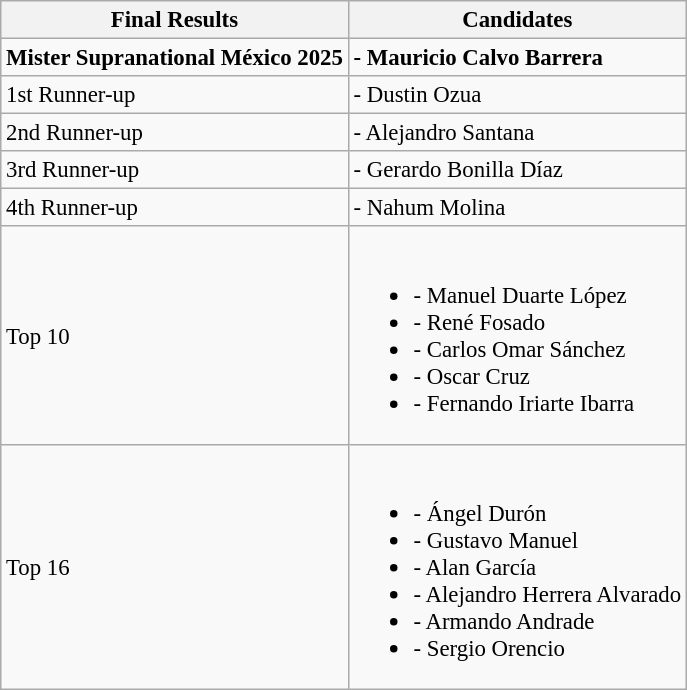<table class="wikitable" style="font-size: 95%;">
<tr>
<th>Final Results</th>
<th>Candidates</th>
</tr>
<tr>
<td><strong>Mister Supranational México 2025</strong></td>
<td><strong> - Mauricio Calvo Barrera</strong></td>
</tr>
<tr>
<td>1st Runner-up</td>
<td> - Dustin Ozua</td>
</tr>
<tr>
<td>2nd Runner-up</td>
<td> - Alejandro Santana</td>
</tr>
<tr>
<td>3rd Runner-up</td>
<td> - Gerardo Bonilla Díaz</td>
</tr>
<tr>
<td>4th Runner-up</td>
<td> - Nahum Molina</td>
</tr>
<tr>
<td>Top 10</td>
<td><br><ul><li> - Manuel Duarte López</li><li> - René Fosado</li><li> - Carlos Omar Sánchez</li><li> - Oscar Cruz</li><li> - Fernando Iriarte Ibarra</li></ul></td>
</tr>
<tr>
<td>Top 16</td>
<td><br><ul><li> - Ángel Durón</li><li> - Gustavo Manuel</li><li> - Alan García</li><li> - Alejandro Herrera Alvarado</li><li> - Armando Andrade</li><li> - Sergio Orencio</li></ul></td>
</tr>
</table>
